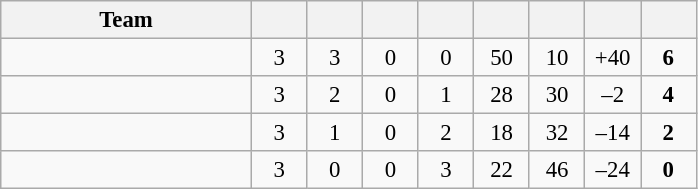<table class="wikitable" style="text-align:center; font-size:95%;">
<tr>
<th width=160>Team</th>
<th width=30></th>
<th width=30></th>
<th width=30></th>
<th width=30></th>
<th width=30></th>
<th width=30></th>
<th width=30></th>
<th width=30></th>
</tr>
<tr>
<td align=left></td>
<td>3</td>
<td>3</td>
<td>0</td>
<td>0</td>
<td>50</td>
<td>10</td>
<td>+40</td>
<td><strong>6</strong></td>
</tr>
<tr>
<td align=left></td>
<td>3</td>
<td>2</td>
<td>0</td>
<td>1</td>
<td>28</td>
<td>30</td>
<td>–2</td>
<td><strong>4</strong></td>
</tr>
<tr>
<td align=left></td>
<td>3</td>
<td>1</td>
<td>0</td>
<td>2</td>
<td>18</td>
<td>32</td>
<td>–14</td>
<td><strong>2</strong></td>
</tr>
<tr>
<td align=left></td>
<td>3</td>
<td>0</td>
<td>0</td>
<td>3</td>
<td>22</td>
<td>46</td>
<td>–24</td>
<td><strong>0</strong></td>
</tr>
</table>
